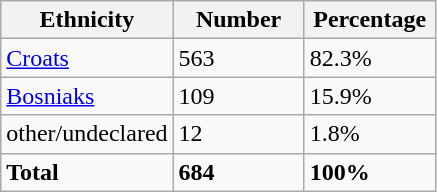<table class="wikitable">
<tr>
<th width="100px">Ethnicity</th>
<th width="80px">Number</th>
<th width="80px">Percentage</th>
</tr>
<tr>
<td><a href='#'>Croats</a></td>
<td>563</td>
<td>82.3%</td>
</tr>
<tr>
<td><a href='#'>Bosniaks</a></td>
<td>109</td>
<td>15.9%</td>
</tr>
<tr>
<td>other/undeclared</td>
<td>12</td>
<td>1.8%</td>
</tr>
<tr>
<td><strong>Total</strong></td>
<td><strong>684</strong></td>
<td><strong>100%</strong></td>
</tr>
</table>
